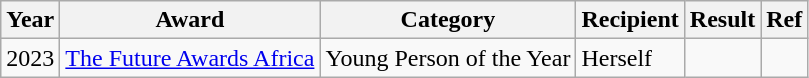<table class="wikitable sortable">
<tr>
<th>Year</th>
<th>Award</th>
<th>Category</th>
<th>Recipient</th>
<th>Result</th>
<th>Ref</th>
</tr>
<tr>
<td rowspan="1">2023</td>
<td><a href='#'>The Future Awards Africa</a></td>
<td>Young Person of the Year</td>
<td rowspan="1">Herself</td>
<td></td>
<td></td>
</tr>
</table>
